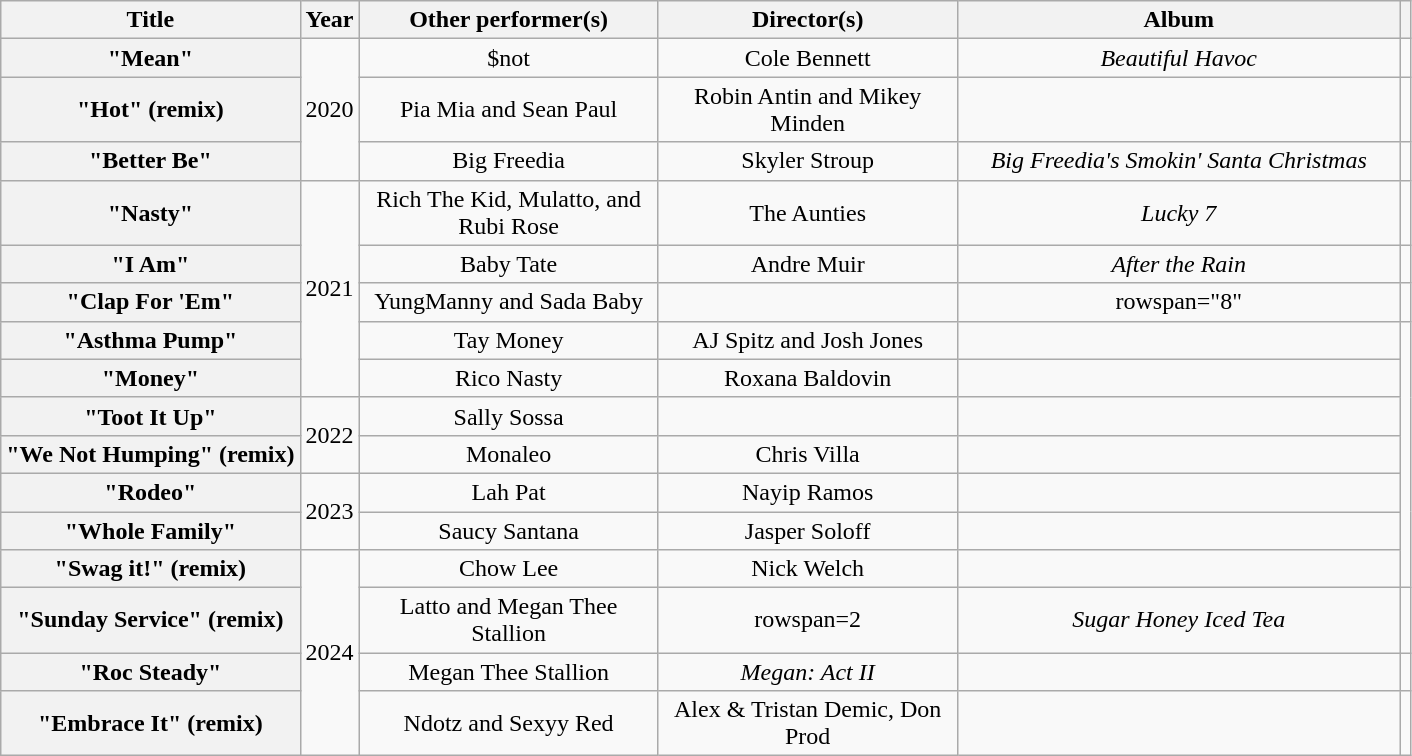<table class="wikitable plainrowheaders" style="text-align: center;">
<tr>
<th scope="col">Title</th>
<th scope="col">Year</th>
<th style="width:12em;" scope="col">Other performer(s)</th>
<th style="width:12em;" scope="col">Director(s)</th>
<th style="width:18em;" scope="col">Album</th>
<th scope="col"></th>
</tr>
<tr>
<th scope="row">"Mean"</th>
<td rowspan=3>2020</td>
<td>$not</td>
<td>Cole Bennett</td>
<td><em>Beautiful Havoc</em></td>
<td></td>
</tr>
<tr>
<th scope="row">"Hot" (remix)</th>
<td>Pia Mia and Sean Paul</td>
<td>Robin Antin and Mikey Minden</td>
<td></td>
<td></td>
</tr>
<tr>
<th scope="row">"Better Be"</th>
<td>Big Freedia</td>
<td>Skyler Stroup</td>
<td><em>Big Freedia's Smokin' Santa Christmas</em></td>
<td></td>
</tr>
<tr>
<th scope="row">"Nasty"</th>
<td rowspan="5">2021</td>
<td>Rich The Kid, Mulatto, and Rubi Rose</td>
<td>The Aunties</td>
<td><em>Lucky 7</em></td>
<td></td>
</tr>
<tr>
<th scope="row">"I Am"</th>
<td>Baby Tate</td>
<td>Andre Muir</td>
<td><em>After the Rain</em></td>
<td></td>
</tr>
<tr>
<th scope="row">"Clap For 'Em"</th>
<td>YungManny and Sada Baby</td>
<td></td>
<td>rowspan="8" </td>
<td></td>
</tr>
<tr>
<th scope="row">"Asthma Pump"</th>
<td>Tay Money</td>
<td>AJ Spitz and Josh Jones</td>
<td></td>
</tr>
<tr>
<th scope="row">"Money"</th>
<td>Rico Nasty</td>
<td>Roxana Baldovin</td>
<td></td>
</tr>
<tr>
<th scope="row">"Toot It Up"</th>
<td rowspan=2>2022</td>
<td>Sally Sossa</td>
<td></td>
<td></td>
</tr>
<tr>
<th scope="row">"We Not Humping" (remix)</th>
<td>Monaleo</td>
<td>Chris Villa</td>
<td></td>
</tr>
<tr>
<th scope="row">"Rodeo"</th>
<td rowspan=2>2023</td>
<td>Lah Pat</td>
<td>Nayip Ramos</td>
<td></td>
</tr>
<tr>
<th scope="row">"Whole Family"</th>
<td>Saucy Santana</td>
<td>Jasper Soloff</td>
<td></td>
</tr>
<tr>
<th scope="row">"Swag it!" (remix)</th>
<td rowspan=4>2024</td>
<td>Chow Lee</td>
<td>Nick Welch</td>
<td></td>
</tr>
<tr>
<th scope="row">"Sunday Service" (remix)</th>
<td>Latto and Megan Thee Stallion</td>
<td>rowspan=2 </td>
<td><em>Sugar Honey Iced Tea</em></td>
<td></td>
</tr>
<tr>
<th scope="row">"Roc Steady"</th>
<td>Megan Thee Stallion</td>
<td><em>Megan: Act II</em></td>
<td></td>
</tr>
<tr>
<th scope="row">"Embrace It" (remix)</th>
<td>Ndotz and Sexyy Red</td>
<td>Alex & Tristan Demic, Don Prod</td>
<td></td>
<td></td>
</tr>
</table>
